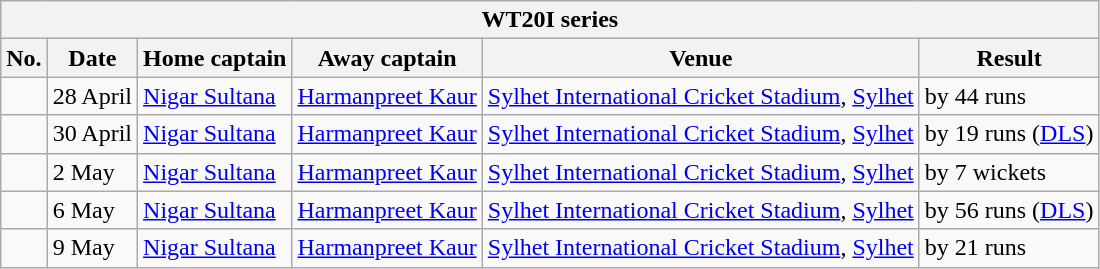<table class="wikitable">
<tr>
<th colspan="6">WT20I series</th>
</tr>
<tr>
<th>No.</th>
<th>Date</th>
<th>Home captain</th>
<th>Away captain</th>
<th>Venue</th>
<th>Result</th>
</tr>
<tr>
<td></td>
<td>28 April</td>
<td><a href='#'>Nigar Sultana</a></td>
<td><a href='#'>Harmanpreet Kaur</a></td>
<td><a href='#'>Sylhet International Cricket Stadium</a>, <a href='#'>Sylhet</a></td>
<td> by 44 runs</td>
</tr>
<tr>
<td></td>
<td>30 April</td>
<td><a href='#'>Nigar Sultana</a></td>
<td><a href='#'>Harmanpreet Kaur</a></td>
<td><a href='#'>Sylhet International Cricket Stadium</a>, <a href='#'>Sylhet</a></td>
<td> by 19 runs (<a href='#'>DLS</a>)</td>
</tr>
<tr>
<td></td>
<td>2 May</td>
<td><a href='#'>Nigar Sultana</a></td>
<td><a href='#'>Harmanpreet Kaur</a></td>
<td><a href='#'>Sylhet International Cricket Stadium</a>, <a href='#'>Sylhet</a></td>
<td> by 7 wickets</td>
</tr>
<tr>
<td></td>
<td>6 May</td>
<td><a href='#'>Nigar Sultana</a></td>
<td><a href='#'>Harmanpreet Kaur</a></td>
<td><a href='#'>Sylhet International Cricket Stadium</a>, <a href='#'>Sylhet</a></td>
<td> by 56 runs (<a href='#'>DLS</a>)</td>
</tr>
<tr>
<td></td>
<td>9 May</td>
<td><a href='#'>Nigar Sultana</a></td>
<td><a href='#'>Harmanpreet Kaur</a></td>
<td><a href='#'>Sylhet International Cricket Stadium</a>, <a href='#'>Sylhet</a></td>
<td> by 21 runs</td>
</tr>
</table>
